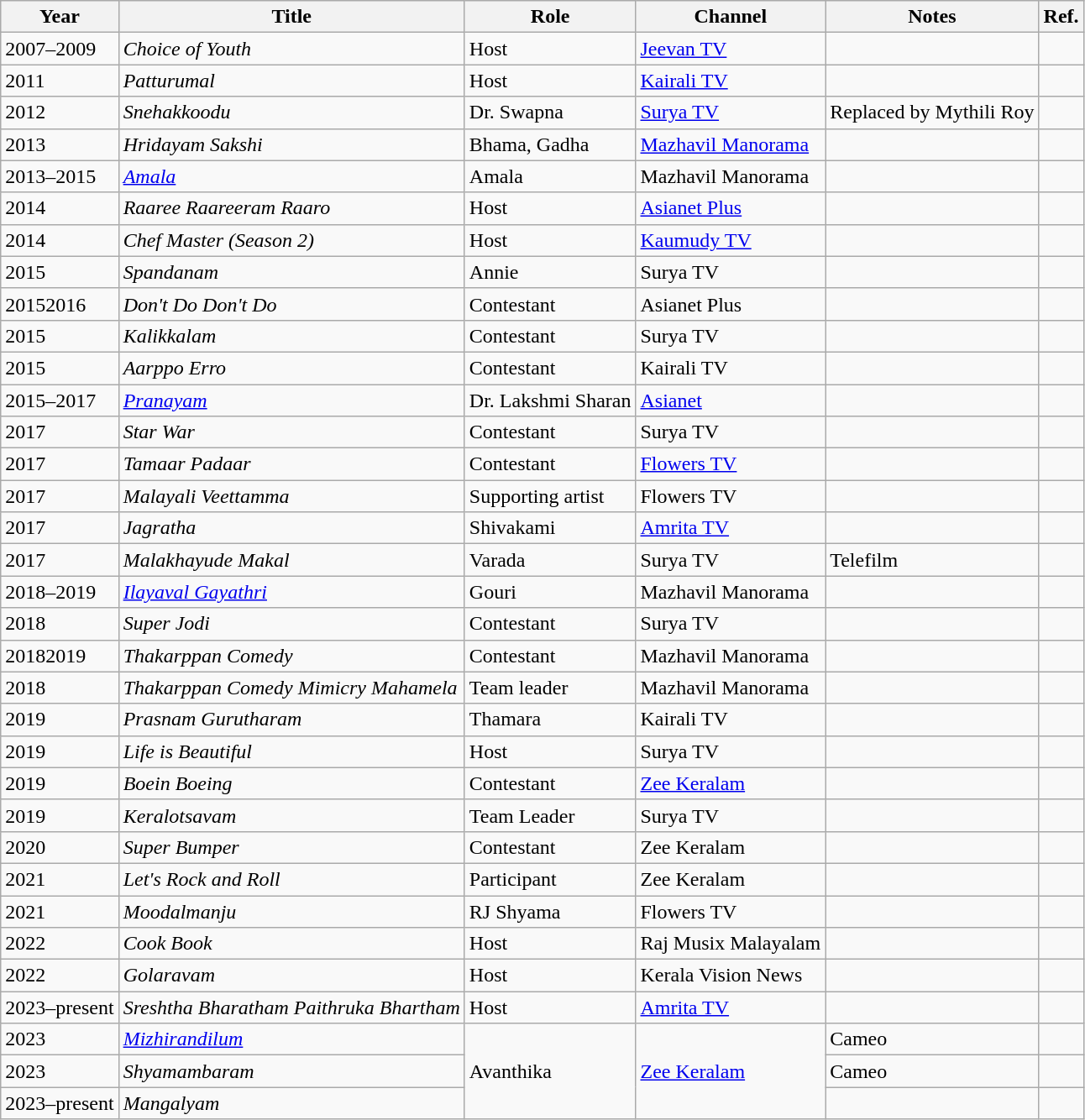<table class="wikitable">
<tr>
<th>Year</th>
<th>Title</th>
<th>Role</th>
<th>Channel</th>
<th>Notes</th>
<th>Ref.</th>
</tr>
<tr>
<td>2007–2009</td>
<td><em>Choice of Youth</em></td>
<td>Host</td>
<td><a href='#'>Jeevan TV</a></td>
<td></td>
<td></td>
</tr>
<tr>
<td>2011</td>
<td><em>Patturumal</em></td>
<td>Host</td>
<td><a href='#'>Kairali TV</a></td>
<td></td>
<td></td>
</tr>
<tr>
<td>2012</td>
<td><em>Snehakkoodu</em></td>
<td>Dr. Swapna</td>
<td><a href='#'>Surya TV</a></td>
<td>Replaced by Mythili Roy</td>
<td></td>
</tr>
<tr>
<td>2013</td>
<td><em>Hridayam Sakshi</em></td>
<td>Bhama, Gadha</td>
<td><a href='#'>Mazhavil Manorama</a></td>
<td></td>
<td></td>
</tr>
<tr>
<td>2013–2015</td>
<td><em><a href='#'>Amala</a></em></td>
<td>Amala</td>
<td>Mazhavil Manorama</td>
<td></td>
<td></td>
</tr>
<tr>
<td>2014</td>
<td><em>Raaree Raareeram Raaro</em></td>
<td>Host</td>
<td><a href='#'>Asianet Plus</a></td>
<td></td>
<td></td>
</tr>
<tr>
<td>2014</td>
<td><em>Chef Master (Season 2)</em></td>
<td>Host</td>
<td><a href='#'>Kaumudy TV</a></td>
<td></td>
<td></td>
</tr>
<tr>
<td>2015</td>
<td><em>Spandanam</em></td>
<td>Annie</td>
<td>Surya TV</td>
<td></td>
<td></td>
</tr>
<tr>
<td>20152016</td>
<td><em>Don't Do Don't Do</em></td>
<td>Contestant</td>
<td>Asianet Plus</td>
<td></td>
<td></td>
</tr>
<tr>
<td>2015</td>
<td><em>Kalikkalam</em></td>
<td>Contestant</td>
<td>Surya TV</td>
<td></td>
<td></td>
</tr>
<tr>
<td>2015</td>
<td><em>Aarppo Erro</em></td>
<td>Contestant</td>
<td>Kairali TV</td>
<td></td>
<td></td>
</tr>
<tr>
<td>2015–2017</td>
<td><em><a href='#'>Pranayam</a></em></td>
<td>Dr. Lakshmi Sharan</td>
<td><a href='#'>Asianet</a></td>
<td></td>
<td></td>
</tr>
<tr>
<td>2017</td>
<td><em>Star War</em></td>
<td>Contestant</td>
<td>Surya TV</td>
<td></td>
<td></td>
</tr>
<tr>
<td>2017</td>
<td><em>Tamaar Padaar</em></td>
<td>Contestant</td>
<td><a href='#'>Flowers TV</a></td>
<td></td>
<td></td>
</tr>
<tr>
<td>2017</td>
<td><em>Malayali Veettamma</em></td>
<td>Supporting artist</td>
<td>Flowers TV</td>
<td></td>
<td></td>
</tr>
<tr>
<td>2017</td>
<td><em>Jagratha</em></td>
<td>Shivakami</td>
<td><a href='#'>Amrita TV</a></td>
<td></td>
<td></td>
</tr>
<tr>
<td>2017</td>
<td><em>Malakhayude Makal</em></td>
<td>Varada</td>
<td>Surya TV</td>
<td>Telefilm</td>
<td></td>
</tr>
<tr>
<td>2018–2019</td>
<td><em><a href='#'>Ilayaval Gayathri</a></em></td>
<td>Gouri</td>
<td>Mazhavil Manorama</td>
<td></td>
<td></td>
</tr>
<tr>
<td>2018</td>
<td><em>Super Jodi</em></td>
<td>Contestant</td>
<td>Surya TV</td>
<td></td>
<td></td>
</tr>
<tr>
<td>20182019</td>
<td><em>Thakarppan Comedy</em></td>
<td>Contestant</td>
<td>Mazhavil Manorama</td>
<td></td>
<td></td>
</tr>
<tr>
<td>2018</td>
<td><em>Thakarppan Comedy Mimicry Mahamela</em></td>
<td>Team leader</td>
<td>Mazhavil Manorama</td>
<td></td>
<td></td>
</tr>
<tr>
<td>2019</td>
<td><em>Prasnam Gurutharam</em></td>
<td>Thamara</td>
<td>Kairali TV</td>
<td></td>
<td></td>
</tr>
<tr>
<td>2019</td>
<td><em>Life is Beautiful</em></td>
<td>Host</td>
<td>Surya TV</td>
<td></td>
<td></td>
</tr>
<tr>
<td>2019</td>
<td><em>Boein Boeing</em></td>
<td>Contestant</td>
<td><a href='#'>Zee Keralam</a></td>
<td></td>
<td></td>
</tr>
<tr>
<td>2019</td>
<td><em>Keralotsavam</em></td>
<td>Team Leader</td>
<td>Surya TV</td>
<td></td>
<td></td>
</tr>
<tr>
<td>2020</td>
<td><em>Super Bumper</em></td>
<td>Contestant</td>
<td>Zee Keralam</td>
<td></td>
<td></td>
</tr>
<tr>
<td>2021</td>
<td><em>Let's Rock and Roll</em></td>
<td>Participant</td>
<td>Zee Keralam</td>
<td></td>
<td></td>
</tr>
<tr>
<td>2021</td>
<td><em>Moodalmanju</em></td>
<td>RJ Shyama</td>
<td>Flowers TV</td>
<td></td>
<td></td>
</tr>
<tr>
<td>2022</td>
<td><em>Cook Book</em></td>
<td>Host</td>
<td>Raj Musix Malayalam</td>
<td></td>
<td></td>
</tr>
<tr>
<td>2022</td>
<td><em>Golaravam</em></td>
<td>Host</td>
<td>Kerala Vision News</td>
<td></td>
<td></td>
</tr>
<tr>
<td>2023–present</td>
<td><em>Sreshtha Bharatham Paithruka Bhartham</em></td>
<td>Host</td>
<td><a href='#'>Amrita TV</a></td>
<td></td>
<td></td>
</tr>
<tr>
<td>2023</td>
<td><em><a href='#'>Mizhirandilum</a></em></td>
<td rowspan="3">Avanthika</td>
<td rowspan="3"><a href='#'>Zee Keralam</a></td>
<td>Cameo</td>
<td></td>
</tr>
<tr>
<td>2023</td>
<td><em>Shyamambaram</em></td>
<td>Cameo</td>
<td></td>
</tr>
<tr>
<td>2023–present</td>
<td><em>Mangalyam</em></td>
<td></td>
<td></td>
</tr>
</table>
